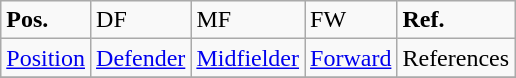<table class="wikitable">
<tr>
<td><strong>Pos.</strong></td>
<td>DF</td>
<td>MF</td>
<td>FW</td>
<td><strong>Ref.</strong></td>
</tr>
<tr>
<td><a href='#'>Position</a></td>
<td><a href='#'>Defender</a></td>
<td><a href='#'>Midfielder</a></td>
<td><a href='#'>Forward</a></td>
<td>References</td>
</tr>
<tr>
</tr>
</table>
